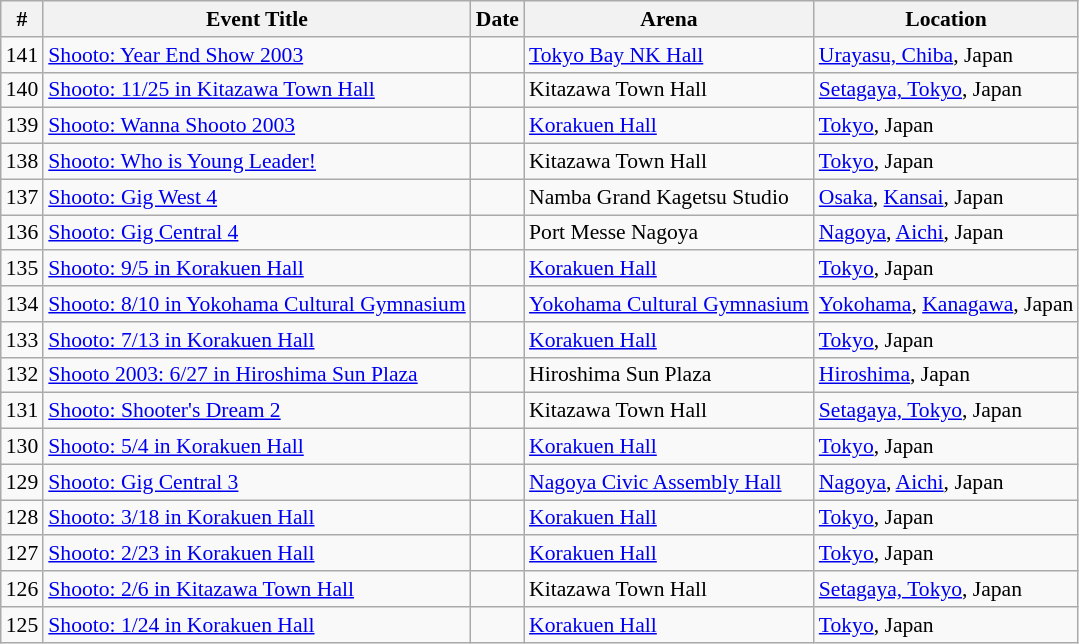<table class="sortable wikitable succession-box" style="font-size:90%;">
<tr>
<th scope="col">#</th>
<th scope="col">Event Title</th>
<th scope="col">Date</th>
<th scope="col">Arena</th>
<th scope="col">Location</th>
</tr>
<tr>
<td align=center>141</td>
<td><a href='#'>Shooto: Year End Show 2003</a></td>
<td></td>
<td><a href='#'>Tokyo Bay NK Hall</a></td>
<td><a href='#'>Urayasu, Chiba</a>, Japan</td>
</tr>
<tr>
<td align=center>140</td>
<td><a href='#'>Shooto: 11/25 in Kitazawa Town Hall</a></td>
<td></td>
<td>Kitazawa Town Hall</td>
<td><a href='#'>Setagaya, Tokyo</a>, Japan</td>
</tr>
<tr>
<td align=center>139</td>
<td><a href='#'>Shooto: Wanna Shooto 2003</a></td>
<td></td>
<td><a href='#'>Korakuen Hall</a></td>
<td><a href='#'>Tokyo</a>, Japan</td>
</tr>
<tr>
<td align=center>138</td>
<td><a href='#'>Shooto: Who is Young Leader!</a></td>
<td></td>
<td>Kitazawa Town Hall</td>
<td><a href='#'>Tokyo</a>, Japan</td>
</tr>
<tr>
<td align=center>137</td>
<td><a href='#'>Shooto: Gig West 4</a></td>
<td></td>
<td>Namba Grand Kagetsu Studio</td>
<td><a href='#'>Osaka</a>, <a href='#'>Kansai</a>, Japan</td>
</tr>
<tr>
<td align=center>136</td>
<td><a href='#'>Shooto: Gig Central 4</a></td>
<td></td>
<td>Port Messe Nagoya</td>
<td><a href='#'>Nagoya</a>, <a href='#'>Aichi</a>, Japan</td>
</tr>
<tr>
<td align=center>135</td>
<td><a href='#'>Shooto: 9/5 in Korakuen Hall</a></td>
<td></td>
<td><a href='#'>Korakuen Hall</a></td>
<td><a href='#'>Tokyo</a>, Japan</td>
</tr>
<tr>
<td align=center>134</td>
<td><a href='#'>Shooto: 8/10 in Yokohama Cultural Gymnasium</a></td>
<td></td>
<td><a href='#'>Yokohama Cultural Gymnasium</a></td>
<td><a href='#'>Yokohama</a>, <a href='#'>Kanagawa</a>, Japan</td>
</tr>
<tr>
<td align=center>133</td>
<td><a href='#'>Shooto: 7/13 in Korakuen Hall</a></td>
<td></td>
<td><a href='#'>Korakuen Hall</a></td>
<td><a href='#'>Tokyo</a>, Japan</td>
</tr>
<tr>
<td align=center>132</td>
<td><a href='#'>Shooto 2003: 6/27 in Hiroshima Sun Plaza</a></td>
<td></td>
<td>Hiroshima Sun Plaza</td>
<td><a href='#'>Hiroshima</a>, Japan</td>
</tr>
<tr>
<td align=center>131</td>
<td><a href='#'>Shooto: Shooter's Dream 2</a></td>
<td></td>
<td>Kitazawa Town Hall</td>
<td><a href='#'>Setagaya, Tokyo</a>, Japan</td>
</tr>
<tr>
<td align=center>130</td>
<td><a href='#'>Shooto: 5/4 in Korakuen Hall</a></td>
<td></td>
<td><a href='#'>Korakuen Hall</a></td>
<td><a href='#'>Tokyo</a>, Japan</td>
</tr>
<tr>
<td align=center>129</td>
<td><a href='#'>Shooto: Gig Central 3</a></td>
<td></td>
<td><a href='#'>Nagoya Civic Assembly Hall</a></td>
<td><a href='#'>Nagoya</a>, <a href='#'>Aichi</a>, Japan</td>
</tr>
<tr>
<td align=center>128</td>
<td><a href='#'>Shooto: 3/18 in Korakuen Hall</a></td>
<td></td>
<td><a href='#'>Korakuen Hall</a></td>
<td><a href='#'>Tokyo</a>, Japan</td>
</tr>
<tr>
<td align=center>127</td>
<td><a href='#'>Shooto: 2/23 in Korakuen Hall</a></td>
<td></td>
<td><a href='#'>Korakuen Hall</a></td>
<td><a href='#'>Tokyo</a>, Japan</td>
</tr>
<tr>
<td align=center>126</td>
<td><a href='#'>Shooto: 2/6 in Kitazawa Town Hall</a></td>
<td></td>
<td>Kitazawa Town Hall</td>
<td><a href='#'>Setagaya, Tokyo</a>, Japan</td>
</tr>
<tr>
<td align=center>125</td>
<td><a href='#'>Shooto: 1/24 in Korakuen Hall</a></td>
<td></td>
<td><a href='#'>Korakuen Hall</a></td>
<td><a href='#'>Tokyo</a>, Japan</td>
</tr>
</table>
